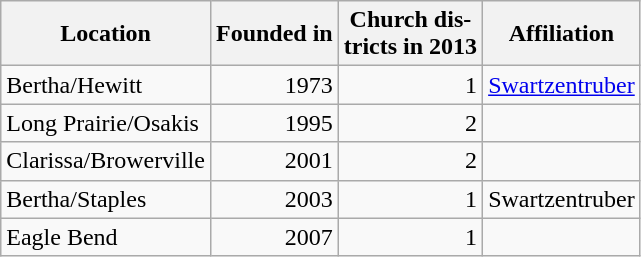<table class="wikitable">
<tr>
<th>Location</th>
<th>Founded in</th>
<th>Church dis- <br>tricts in 2013</th>
<th>Affiliation</th>
</tr>
<tr>
<td>Bertha/Hewitt</td>
<td align="right">1973</td>
<td align="right">1</td>
<td style="text-align: right;"><a href='#'>Swartzentruber</a></td>
</tr>
<tr>
<td>Long Prairie/Osakis</td>
<td align="right">1995</td>
<td align="right">2</td>
<td style="text-align: right;"></td>
</tr>
<tr>
<td>Clarissa/Browerville</td>
<td align="right">2001</td>
<td align="right">2</td>
<td style="text-align: right;"></td>
</tr>
<tr>
<td>Bertha/Staples</td>
<td align="right">2003</td>
<td align="right">1</td>
<td style="text-align: right;">Swartzentruber</td>
</tr>
<tr>
<td>Eagle Bend</td>
<td align="right">2007</td>
<td align="right">1</td>
<td style="text-align: right;"></td>
</tr>
</table>
